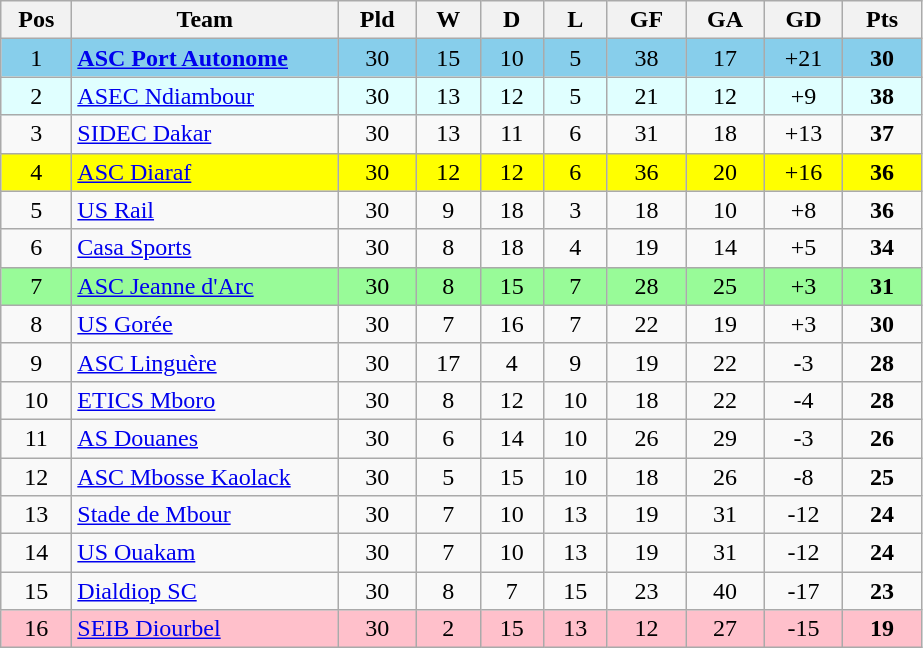<table class="wikitable" style="text-align: center;">
<tr>
<th style="width: 40px;">Pos</th>
<th style="width: 170px;">Team</th>
<th style="width: 45px;">Pld</th>
<th style="width: 35px;">W</th>
<th style="width: 35px;">D</th>
<th style="width: 35px;">L</th>
<th style="width: 45px;">GF</th>
<th style="width: 45px;">GA</th>
<th style="width: 45px;">GD</th>
<th style="width: 45px;">Pts</th>
</tr>
<tr style="background:#87ceeb;">
<td>1</td>
<td style="text-align: left;"><strong><a href='#'>ASC Port Autonome</a></strong></td>
<td>30</td>
<td>15</td>
<td>10</td>
<td>5</td>
<td>38</td>
<td>17</td>
<td>+21</td>
<td><strong>30</strong></td>
</tr>
<tr style="background:#e0ffff;">
<td>2</td>
<td style="text-align: left;"><a href='#'>ASEC Ndiambour</a></td>
<td>30</td>
<td>13</td>
<td>12</td>
<td>5</td>
<td>21</td>
<td>12</td>
<td>+9</td>
<td><strong>38</strong></td>
</tr>
<tr>
<td>3</td>
<td style="text-align: left;"><a href='#'>SIDEC Dakar</a></td>
<td>30</td>
<td>13</td>
<td>11</td>
<td>6</td>
<td>31</td>
<td>18</td>
<td>+13</td>
<td><strong>37</strong></td>
</tr>
<tr style="background:#ffff00;">
<td>4</td>
<td style="text-align: left;"><a href='#'>ASC Diaraf</a></td>
<td>30</td>
<td>12</td>
<td>12</td>
<td>6</td>
<td>36</td>
<td>20</td>
<td>+16</td>
<td><strong>36</strong></td>
</tr>
<tr>
<td>5</td>
<td style="text-align: left;"><a href='#'>US Rail</a></td>
<td>30</td>
<td>9</td>
<td>18</td>
<td>3</td>
<td>18</td>
<td>10</td>
<td>+8</td>
<td><strong>36</strong></td>
</tr>
<tr>
<td>6</td>
<td style="text-align: left;"><a href='#'>Casa Sports</a></td>
<td>30</td>
<td>8</td>
<td>18</td>
<td>4</td>
<td>19</td>
<td>14</td>
<td>+5</td>
<td><strong>34</strong></td>
</tr>
<tr style="background:#98fb98;">
<td>7</td>
<td style="text-align: left;"><a href='#'>ASC Jeanne d'Arc</a></td>
<td>30</td>
<td>8</td>
<td>15</td>
<td>7</td>
<td>28</td>
<td>25</td>
<td>+3</td>
<td><strong>31</strong></td>
</tr>
<tr>
<td>8</td>
<td style="text-align: left;"><a href='#'>US Gorée</a></td>
<td>30</td>
<td>7</td>
<td>16</td>
<td>7</td>
<td>22</td>
<td>19</td>
<td>+3</td>
<td><strong>30</strong></td>
</tr>
<tr>
<td>9</td>
<td style="text-align: left;"><a href='#'>ASC Linguère</a></td>
<td>30</td>
<td>17</td>
<td>4</td>
<td>9</td>
<td>19</td>
<td>22</td>
<td>-3</td>
<td><strong>28</strong></td>
</tr>
<tr>
<td>10</td>
<td style="text-align: left;"><a href='#'>ETICS Mboro</a></td>
<td>30</td>
<td>8</td>
<td>12</td>
<td>10</td>
<td>18</td>
<td>22</td>
<td>-4</td>
<td><strong>28</strong></td>
</tr>
<tr>
<td>11</td>
<td style="text-align: left;"><a href='#'>AS Douanes</a></td>
<td>30</td>
<td>6</td>
<td>14</td>
<td>10</td>
<td>26</td>
<td>29</td>
<td>-3</td>
<td><strong>26</strong></td>
</tr>
<tr>
<td>12</td>
<td style="text-align: left;"><a href='#'>ASC Mbosse Kaolack</a></td>
<td>30</td>
<td>5</td>
<td>15</td>
<td>10</td>
<td>18</td>
<td>26</td>
<td>-8</td>
<td><strong>25</strong></td>
</tr>
<tr>
<td>13</td>
<td style="text-align: left;"><a href='#'>Stade de Mbour</a></td>
<td>30</td>
<td>7</td>
<td>10</td>
<td>13</td>
<td>19</td>
<td>31</td>
<td>-12</td>
<td><strong>24</strong></td>
</tr>
<tr>
<td>14</td>
<td style="text-align: left;"><a href='#'>US Ouakam</a></td>
<td>30</td>
<td>7</td>
<td>10</td>
<td>13</td>
<td>19</td>
<td>31</td>
<td>-12</td>
<td><strong>24</strong></td>
</tr>
<tr>
<td>15</td>
<td style="text-align: left;"><a href='#'>Dialdiop SC</a></td>
<td>30</td>
<td>8</td>
<td>7</td>
<td>15</td>
<td>23</td>
<td>40</td>
<td>-17</td>
<td><strong>23</strong></td>
</tr>
<tr style="background:#ffc0cb;">
<td>16</td>
<td style="text-align: left;"><a href='#'>SEIB Diourbel</a></td>
<td>30</td>
<td>2</td>
<td>15</td>
<td>13</td>
<td>12</td>
<td>27</td>
<td>-15</td>
<td><strong>19</strong></td>
</tr>
</table>
